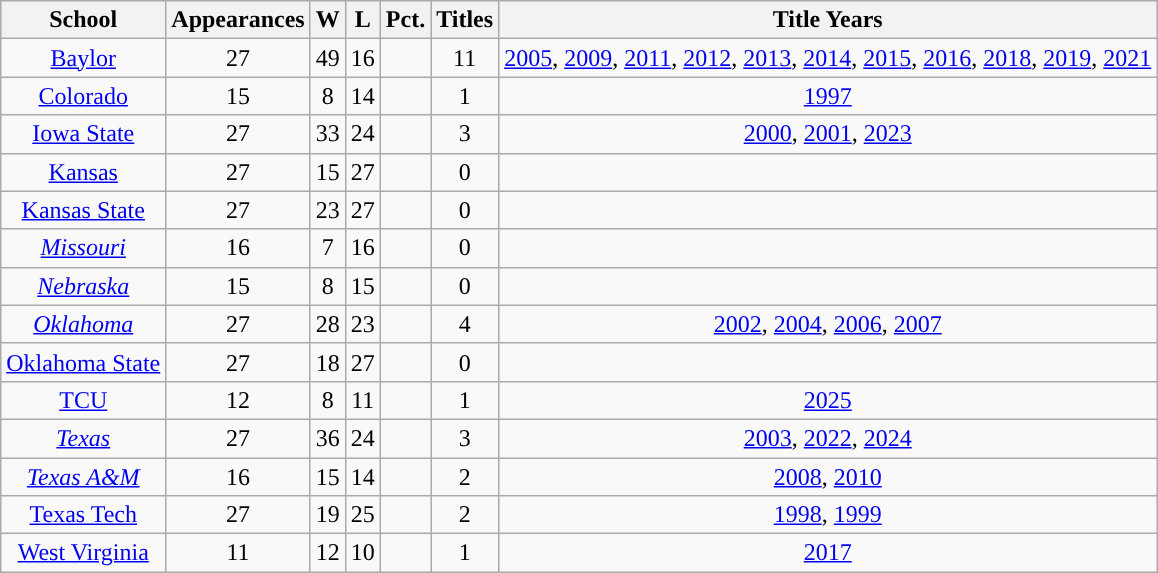<table class="wikitable sortable" style="text-align:center">
<tr>
<th width=px>School</th>
<th width=px>Appearances</th>
<th width=px>W</th>
<th width=px>L</th>
<th width=px>Pct.</th>
<th width=px>Titles</th>
<th width=px>Title Years</th>
</tr>
<tr>
<td><a href='#'>Baylor</a></td>
<td>27</td>
<td>49</td>
<td>16</td>
<td></td>
<td>11</td>
<td><a href='#'>2005</a>, <a href='#'>2009</a>, <a href='#'>2011</a>, <a href='#'>2012</a>, <a href='#'>2013</a>, <a href='#'>2014</a>, <a href='#'>2015</a>, <a href='#'>2016</a>, <a href='#'>2018</a>, <a href='#'>2019</a>, <a href='#'>2021</a></td>
</tr>
<tr>
<td><a href='#'>Colorado</a></td>
<td>15</td>
<td>8</td>
<td>14</td>
<td></td>
<td>1</td>
<td><a href='#'>1997</a></td>
</tr>
<tr>
<td><a href='#'>Iowa State</a></td>
<td>27</td>
<td>33</td>
<td>24</td>
<td></td>
<td>3</td>
<td><a href='#'>2000</a>, <a href='#'>2001</a>, <a href='#'>2023</a></td>
</tr>
<tr>
<td><a href='#'>Kansas</a></td>
<td>27</td>
<td>15</td>
<td>27</td>
<td></td>
<td>0</td>
<td></td>
</tr>
<tr>
<td><a href='#'>Kansas State</a></td>
<td>27</td>
<td>23</td>
<td>27</td>
<td></td>
<td>0</td>
<td></td>
</tr>
<tr>
<td><em><a href='#'>Missouri</a></em></td>
<td>16</td>
<td>7</td>
<td>16</td>
<td></td>
<td>0</td>
<td></td>
</tr>
<tr>
<td><em><a href='#'>Nebraska</a></em></td>
<td>15</td>
<td>8</td>
<td>15</td>
<td></td>
<td>0</td>
<td></td>
</tr>
<tr>
<td><em><a href='#'>Oklahoma</a></em></td>
<td>27</td>
<td>28</td>
<td>23</td>
<td></td>
<td>4</td>
<td><a href='#'>2002</a>, <a href='#'>2004</a>, <a href='#'>2006</a>, <a href='#'>2007</a></td>
</tr>
<tr>
<td><a href='#'>Oklahoma State</a></td>
<td>27</td>
<td>18</td>
<td>27</td>
<td></td>
<td>0</td>
<td></td>
</tr>
<tr>
<td><a href='#'>TCU</a></td>
<td>12</td>
<td>8</td>
<td>11</td>
<td></td>
<td>1</td>
<td><a href='#'>2025</a></td>
</tr>
<tr>
<td><em><a href='#'>Texas</a></em></td>
<td>27</td>
<td>36</td>
<td>24</td>
<td></td>
<td>3</td>
<td><a href='#'>2003</a>, <a href='#'>2022</a>, <a href='#'>2024</a></td>
</tr>
<tr>
<td><em><a href='#'>Texas A&M</a></em></td>
<td>16</td>
<td>15</td>
<td>14</td>
<td></td>
<td>2</td>
<td><a href='#'>2008</a>, <a href='#'>2010</a></td>
</tr>
<tr>
<td><a href='#'>Texas Tech</a></td>
<td>27</td>
<td>19</td>
<td>25</td>
<td></td>
<td>2</td>
<td><a href='#'>1998</a>, <a href='#'>1999</a></td>
</tr>
<tr>
<td><a href='#'>West Virginia</a></td>
<td>11</td>
<td>12</td>
<td>10</td>
<td></td>
<td>1</td>
<td><a href='#'>2017</a></td>
</tr>
</table>
